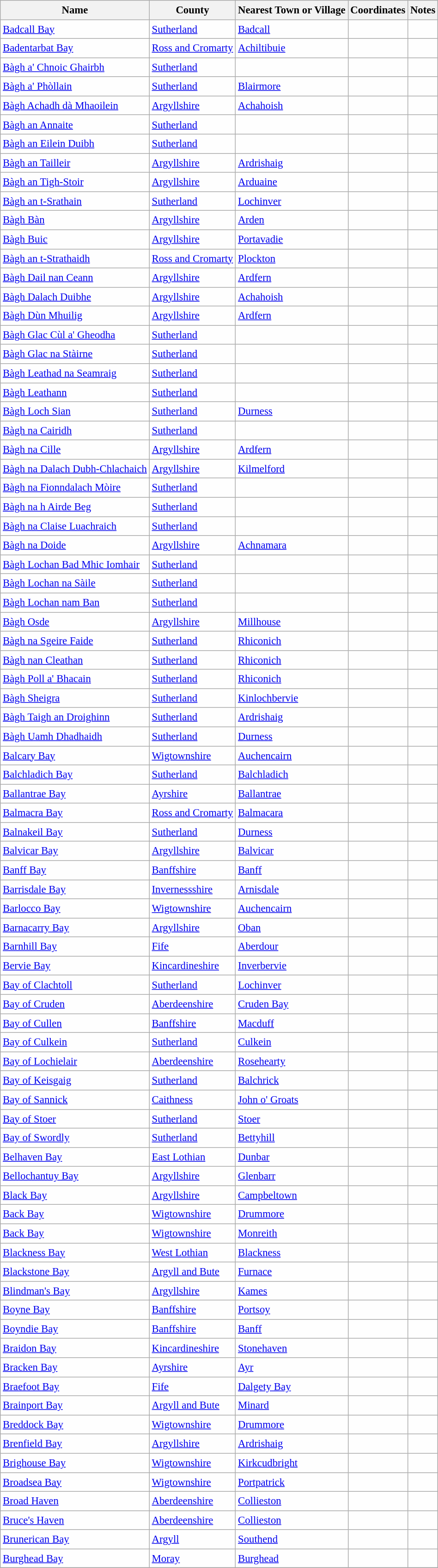<table class="wikitable sortable" style="table-layout:fixed;background-color:#FEFEFE;font-size:95%;padding:0.30em;line-height:1.35em;">
<tr>
<th scope="col">Name</th>
<th scope="col">County</th>
<th scope="col">Nearest Town or Village</th>
<th scope="col">Coordinates</th>
<th scope="col">Notes</th>
</tr>
<tr>
<td><a href='#'>Badcall Bay</a></td>
<td><a href='#'>Sutherland</a></td>
<td><a href='#'>Badcall</a></td>
<td></td>
<td></td>
</tr>
<tr>
<td><a href='#'>Badentarbat Bay</a></td>
<td><a href='#'>Ross and Cromarty</a></td>
<td><a href='#'>Achiltibuie</a></td>
<td></td>
<td></td>
</tr>
<tr>
<td><a href='#'>Bàgh a' Chnoic Ghairbh</a></td>
<td><a href='#'>Sutherland</a></td>
<td></td>
<td></td>
<td></td>
</tr>
<tr>
<td><a href='#'>Bàgh a' Phòllain</a></td>
<td><a href='#'>Sutherland</a></td>
<td><a href='#'>Blairmore</a></td>
<td></td>
<td></td>
</tr>
<tr>
<td><a href='#'>Bàgh Achadh dà Mhaoilein</a></td>
<td><a href='#'>Argyllshire</a></td>
<td><a href='#'>Achahoish</a></td>
<td></td>
<td></td>
</tr>
<tr>
<td><a href='#'>Bàgh an Annaite</a></td>
<td><a href='#'>Sutherland</a></td>
<td></td>
<td></td>
<td></td>
</tr>
<tr>
<td><a href='#'>Bàgh an Eilein Duibh</a></td>
<td><a href='#'>Sutherland</a></td>
<td></td>
<td></td>
<td></td>
</tr>
<tr>
<td><a href='#'>Bàgh an Tailleir</a></td>
<td><a href='#'>Argyllshire</a></td>
<td><a href='#'>Ardrishaig</a></td>
<td></td>
<td></td>
</tr>
<tr>
<td><a href='#'>Bàgh an Tigh-Stoir</a></td>
<td><a href='#'>Argyllshire</a></td>
<td><a href='#'>Arduaine</a></td>
<td></td>
<td></td>
</tr>
<tr>
<td><a href='#'>Bàgh an t-Srathain</a></td>
<td><a href='#'>Sutherland</a></td>
<td><a href='#'>Lochinver</a></td>
<td></td>
<td></td>
</tr>
<tr>
<td><a href='#'>Bàgh Bàn</a></td>
<td><a href='#'>Argyllshire</a></td>
<td><a href='#'>Arden</a></td>
<td></td>
<td></td>
</tr>
<tr>
<td><a href='#'>Bàgh Buic</a></td>
<td><a href='#'>Argyllshire</a></td>
<td><a href='#'>Portavadie</a></td>
<td></td>
<td></td>
</tr>
<tr>
<td><a href='#'>Bàgh an t-Strathaidh</a></td>
<td><a href='#'>Ross and Cromarty</a></td>
<td><a href='#'>Plockton</a></td>
<td></td>
<td></td>
</tr>
<tr>
<td><a href='#'>Bàgh Dail nan Ceann</a></td>
<td><a href='#'>Argyllshire</a></td>
<td><a href='#'>Ardfern</a></td>
<td></td>
<td></td>
</tr>
<tr>
<td><a href='#'>Bàgh Dalach Duibhe</a></td>
<td><a href='#'>Argyllshire</a></td>
<td><a href='#'>Achahoish</a></td>
<td></td>
<td></td>
</tr>
<tr>
<td><a href='#'>Bàgh Dùn Mhuilig</a></td>
<td><a href='#'>Argyllshire</a></td>
<td><a href='#'>Ardfern</a></td>
<td></td>
<td></td>
</tr>
<tr>
<td><a href='#'>Bàgh Glac Cùl a' Gheodha</a></td>
<td><a href='#'>Sutherland</a></td>
<td></td>
<td></td>
<td></td>
</tr>
<tr>
<td><a href='#'>Bàgh Glac na Stàirne</a></td>
<td><a href='#'>Sutherland</a></td>
<td></td>
<td></td>
<td></td>
</tr>
<tr>
<td><a href='#'>Bàgh Leathad na Seamraig</a></td>
<td><a href='#'>Sutherland</a></td>
<td></td>
<td></td>
<td></td>
</tr>
<tr>
<td><a href='#'>Bàgh Leathann</a></td>
<td><a href='#'>Sutherland</a></td>
<td></td>
<td></td>
<td></td>
</tr>
<tr>
<td><a href='#'>Bàgh Loch Sian</a></td>
<td><a href='#'>Sutherland</a></td>
<td><a href='#'>Durness</a></td>
<td></td>
<td></td>
</tr>
<tr>
<td><a href='#'>Bàgh na Cairidh</a></td>
<td><a href='#'>Sutherland</a></td>
<td></td>
<td></td>
<td></td>
</tr>
<tr>
<td><a href='#'>Bàgh na Cille</a></td>
<td><a href='#'>Argyllshire</a></td>
<td><a href='#'>Ardfern</a></td>
<td></td>
<td></td>
</tr>
<tr>
<td><a href='#'>Bàgh na Dalach Dubh-Chlachaich</a></td>
<td><a href='#'>Argyllshire</a></td>
<td><a href='#'>Kilmelford</a></td>
<td></td>
<td></td>
</tr>
<tr>
<td><a href='#'>Bàgh na Fionndalach Mòire</a></td>
<td><a href='#'>Sutherland</a></td>
<td></td>
<td></td>
<td></td>
</tr>
<tr>
<td><a href='#'>Bàgh na h Airde Beg</a></td>
<td><a href='#'>Sutherland</a></td>
<td></td>
<td></td>
<td></td>
</tr>
<tr>
<td><a href='#'>Bàgh na Claise Luachraich</a></td>
<td><a href='#'>Sutherland</a></td>
<td></td>
<td></td>
<td></td>
</tr>
<tr>
<td><a href='#'>Bàgh na Doide</a></td>
<td><a href='#'>Argyllshire</a></td>
<td><a href='#'>Achnamara</a></td>
<td></td>
<td></td>
</tr>
<tr>
<td><a href='#'>Bàgh Lochan Bad Mhic Iomhair</a></td>
<td><a href='#'>Sutherland</a></td>
<td></td>
<td></td>
<td></td>
</tr>
<tr>
<td><a href='#'>Bàgh Lochan na Sàile</a></td>
<td><a href='#'>Sutherland</a></td>
<td></td>
<td></td>
<td></td>
</tr>
<tr>
<td><a href='#'>Bàgh Lochan nam Ban</a></td>
<td><a href='#'>Sutherland</a></td>
<td></td>
<td></td>
<td></td>
</tr>
<tr>
<td><a href='#'>Bàgh Osde</a></td>
<td><a href='#'>Argyllshire</a></td>
<td><a href='#'>Millhouse</a></td>
<td></td>
<td></td>
</tr>
<tr>
<td><a href='#'>Bàgh na Sgeire Faide</a></td>
<td><a href='#'>Sutherland</a></td>
<td><a href='#'>Rhiconich</a></td>
<td></td>
<td></td>
</tr>
<tr>
<td><a href='#'>Bàgh nan Cleathan</a></td>
<td><a href='#'>Sutherland</a></td>
<td><a href='#'>Rhiconich</a></td>
<td></td>
<td></td>
</tr>
<tr>
<td><a href='#'>Bàgh Poll a' Bhacain</a></td>
<td><a href='#'>Sutherland</a></td>
<td><a href='#'>Rhiconich</a></td>
<td></td>
<td></td>
</tr>
<tr>
<td><a href='#'>Bàgh Sheigra</a></td>
<td><a href='#'>Sutherland</a></td>
<td><a href='#'>Kinlochbervie</a></td>
<td></td>
<td></td>
</tr>
<tr>
<td><a href='#'>Bàgh Taigh an Droighinn</a></td>
<td><a href='#'>Sutherland</a></td>
<td><a href='#'>Ardrishaig</a></td>
<td></td>
<td></td>
</tr>
<tr>
<td><a href='#'>Bàgh Uamh Dhadhaidh</a></td>
<td><a href='#'>Sutherland</a></td>
<td><a href='#'>Durness</a></td>
<td></td>
<td></td>
</tr>
<tr>
<td><a href='#'>Balcary Bay</a></td>
<td><a href='#'>Wigtownshire</a></td>
<td><a href='#'>Auchencairn</a></td>
<td></td>
<td></td>
</tr>
<tr>
<td><a href='#'>Balchladich Bay</a></td>
<td><a href='#'>Sutherland</a></td>
<td><a href='#'>Balchladich</a></td>
<td></td>
<td></td>
</tr>
<tr>
<td><a href='#'>Ballantrae Bay</a></td>
<td><a href='#'>Ayrshire</a></td>
<td><a href='#'>Ballantrae</a></td>
<td></td>
<td></td>
</tr>
<tr>
<td><a href='#'>Balmacra Bay</a></td>
<td><a href='#'>Ross and Cromarty</a></td>
<td><a href='#'>Balmacara</a></td>
<td></td>
<td></td>
</tr>
<tr>
<td><a href='#'>Balnakeil Bay</a></td>
<td><a href='#'>Sutherland</a></td>
<td><a href='#'>Durness</a></td>
<td></td>
<td></td>
</tr>
<tr>
<td><a href='#'>Balvicar Bay</a></td>
<td><a href='#'>Argyllshire</a></td>
<td><a href='#'>Balvicar</a></td>
<td></td>
<td></td>
</tr>
<tr>
<td><a href='#'>Banff Bay</a></td>
<td><a href='#'>Banffshire</a></td>
<td><a href='#'>Banff</a></td>
<td></td>
<td></td>
</tr>
<tr>
<td><a href='#'>Barrisdale Bay</a></td>
<td><a href='#'>Invernessshire</a></td>
<td><a href='#'>Arnisdale</a></td>
<td></td>
<td></td>
</tr>
<tr>
<td><a href='#'>Barlocco Bay</a></td>
<td><a href='#'>Wigtownshire</a></td>
<td><a href='#'>Auchencairn</a></td>
<td></td>
<td></td>
</tr>
<tr>
<td><a href='#'>Barnacarry Bay</a></td>
<td><a href='#'>Argyllshire</a></td>
<td><a href='#'>Oban</a></td>
<td></td>
<td></td>
</tr>
<tr>
<td><a href='#'>Barnhill Bay</a></td>
<td><a href='#'>Fife</a></td>
<td><a href='#'>Aberdour</a></td>
<td></td>
<td></td>
</tr>
<tr>
<td><a href='#'>Bervie Bay</a></td>
<td><a href='#'>Kincardineshire</a></td>
<td><a href='#'>Inverbervie</a></td>
<td></td>
<td></td>
</tr>
<tr>
<td><a href='#'>Bay of Clachtoll</a></td>
<td><a href='#'>Sutherland</a></td>
<td><a href='#'>Lochinver</a></td>
<td></td>
<td></td>
</tr>
<tr>
<td><a href='#'>Bay of Cruden</a></td>
<td><a href='#'>Aberdeenshire</a></td>
<td><a href='#'>Cruden Bay</a></td>
<td></td>
<td></td>
</tr>
<tr>
<td><a href='#'>Bay of Cullen</a></td>
<td><a href='#'>Banffshire</a></td>
<td><a href='#'>Macduff</a></td>
<td></td>
<td></td>
</tr>
<tr>
<td><a href='#'>Bay of Culkein</a></td>
<td><a href='#'>Sutherland</a></td>
<td><a href='#'>Culkein</a></td>
<td></td>
<td></td>
</tr>
<tr>
<td><a href='#'>Bay of Lochielair</a></td>
<td><a href='#'>Aberdeenshire</a></td>
<td><a href='#'>Rosehearty</a></td>
<td></td>
<td></td>
</tr>
<tr>
<td><a href='#'>Bay of Keisgaig</a></td>
<td><a href='#'>Sutherland</a></td>
<td><a href='#'>Balchrick</a></td>
<td></td>
<td></td>
</tr>
<tr>
<td><a href='#'>Bay of Sannick</a></td>
<td><a href='#'>Caithness</a></td>
<td><a href='#'>John o' Groats</a></td>
<td></td>
<td></td>
</tr>
<tr>
<td><a href='#'>Bay of Stoer</a></td>
<td><a href='#'>Sutherland</a></td>
<td><a href='#'>Stoer</a></td>
<td></td>
<td></td>
</tr>
<tr>
<td><a href='#'>Bay of Swordly</a></td>
<td><a href='#'>Sutherland</a></td>
<td><a href='#'>Bettyhill</a></td>
<td></td>
<td></td>
</tr>
<tr>
<td><a href='#'>Belhaven Bay</a></td>
<td><a href='#'>East Lothian</a></td>
<td><a href='#'>Dunbar</a></td>
<td></td>
<td></td>
</tr>
<tr>
<td><a href='#'>Bellochantuy Bay</a></td>
<td><a href='#'>Argyllshire</a></td>
<td><a href='#'>Glenbarr</a></td>
<td></td>
<td></td>
</tr>
<tr>
<td><a href='#'>Black Bay</a></td>
<td><a href='#'>Argyllshire</a></td>
<td><a href='#'>Campbeltown</a></td>
<td></td>
<td></td>
</tr>
<tr>
<td><a href='#'>Back Bay</a></td>
<td><a href='#'>Wigtownshire</a></td>
<td><a href='#'>Drummore</a></td>
<td></td>
<td></td>
</tr>
<tr>
<td><a href='#'>Back Bay</a></td>
<td><a href='#'>Wigtownshire</a></td>
<td><a href='#'>Monreith</a></td>
<td></td>
<td></td>
</tr>
<tr>
<td><a href='#'>Blackness Bay</a></td>
<td><a href='#'>West Lothian</a></td>
<td><a href='#'>Blackness</a></td>
<td></td>
<td></td>
</tr>
<tr>
<td><a href='#'>Blackstone Bay</a></td>
<td><a href='#'>Argyll and Bute</a></td>
<td><a href='#'>Furnace</a></td>
<td></td>
<td></td>
</tr>
<tr>
<td><a href='#'>Blindman's Bay</a></td>
<td><a href='#'>Argyllshire</a></td>
<td><a href='#'>Kames</a></td>
<td></td>
<td></td>
</tr>
<tr>
<td><a href='#'>Boyne Bay</a></td>
<td><a href='#'>Banffshire</a></td>
<td><a href='#'>Portsoy</a></td>
<td></td>
<td></td>
</tr>
<tr>
<td><a href='#'>Boyndie Bay</a></td>
<td><a href='#'>Banffshire</a></td>
<td><a href='#'>Banff</a></td>
<td></td>
<td></td>
</tr>
<tr>
<td><a href='#'>Braidon Bay</a></td>
<td><a href='#'>Kincardineshire</a></td>
<td><a href='#'>Stonehaven</a></td>
<td></td>
<td></td>
</tr>
<tr>
<td><a href='#'>Bracken Bay</a></td>
<td><a href='#'>Ayrshire</a></td>
<td><a href='#'>Ayr</a></td>
<td></td>
<td></td>
</tr>
<tr>
<td><a href='#'>Braefoot Bay</a></td>
<td><a href='#'>Fife</a></td>
<td><a href='#'>Dalgety Bay</a></td>
<td></td>
<td></td>
</tr>
<tr>
<td><a href='#'>Brainport Bay</a></td>
<td><a href='#'>Argyll and Bute</a></td>
<td><a href='#'>Minard</a></td>
<td></td>
<td></td>
</tr>
<tr>
<td><a href='#'>Breddock Bay</a></td>
<td><a href='#'>Wigtownshire</a></td>
<td><a href='#'>Drummore</a></td>
<td></td>
<td></td>
</tr>
<tr>
<td><a href='#'>Brenfield Bay</a></td>
<td><a href='#'>Argyllshire</a></td>
<td><a href='#'>Ardrishaig</a></td>
<td></td>
<td></td>
</tr>
<tr>
<td><a href='#'>Brighouse Bay</a></td>
<td><a href='#'>Wigtownshire</a></td>
<td><a href='#'>Kirkcudbright</a></td>
<td></td>
<td></td>
</tr>
<tr>
<td><a href='#'>Broadsea Bay</a></td>
<td><a href='#'>Wigtownshire</a></td>
<td><a href='#'>Portpatrick</a></td>
<td></td>
<td></td>
</tr>
<tr>
<td><a href='#'>Broad Haven</a></td>
<td><a href='#'>Aberdeenshire</a></td>
<td><a href='#'>Collieston</a></td>
<td></td>
<td></td>
</tr>
<tr>
<td><a href='#'>Bruce's Haven</a></td>
<td><a href='#'>Aberdeenshire</a></td>
<td><a href='#'>Collieston</a></td>
<td></td>
<td></td>
</tr>
<tr>
<td><a href='#'>Brunerican Bay</a></td>
<td><a href='#'>Argyll</a></td>
<td><a href='#'>Southend</a></td>
<td></td>
<td></td>
</tr>
<tr>
<td><a href='#'>Burghead Bay</a></td>
<td><a href='#'>Moray</a></td>
<td><a href='#'>Burghead</a></td>
<td></td>
<td></td>
</tr>
<tr>
</tr>
</table>
